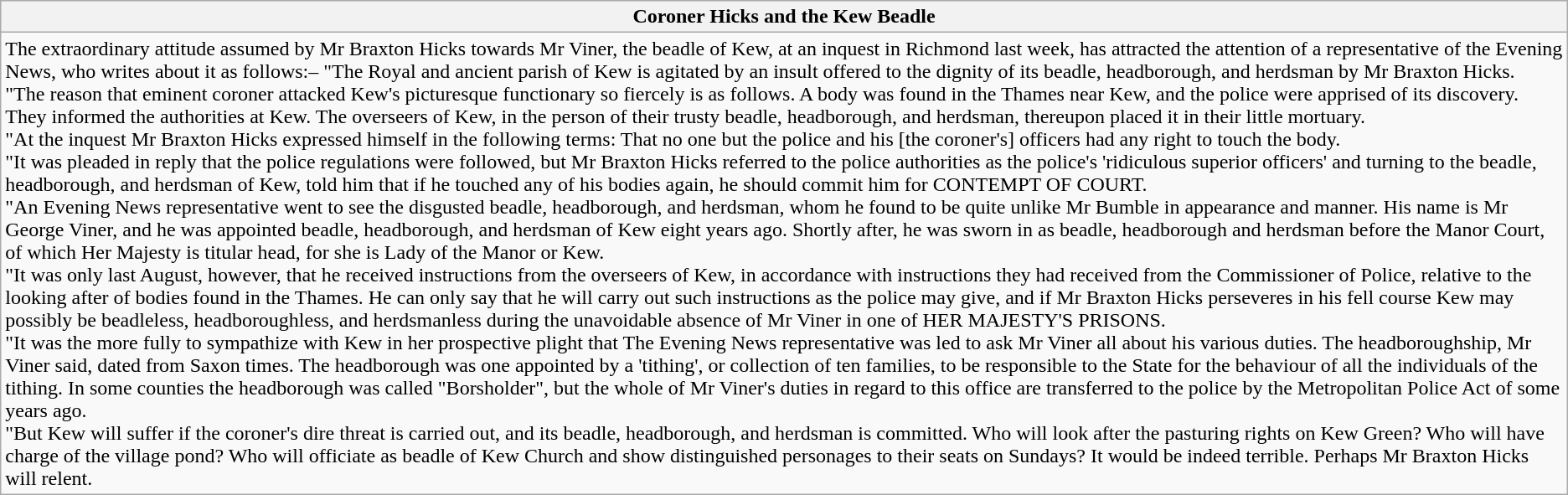<table class="wikitable">
<tr>
<th>Coroner Hicks and the Kew Beadle</th>
</tr>
<tr>
<td>The extraordinary attitude assumed by Mr Braxton Hicks towards Mr Viner, the beadle of Kew, at an inquest in Richmond last week, has attracted the attention of a representative of the Evening News, who writes about it as follows:– "The Royal and ancient parish of Kew is agitated by an insult offered to the dignity of its beadle, headborough, and herdsman by Mr Braxton Hicks.<br>"The reason that eminent coroner attacked Kew's picturesque functionary so fiercely is as follows. A body was found in the Thames near Kew, and the police were apprised of its discovery. They informed the authorities at Kew. The overseers of Kew, in the person of their trusty beadle, headborough, and herdsman, thereupon placed it in their little mortuary.<br>"At the inquest Mr Braxton Hicks expressed himself in the following terms: That no one but the police and his [the coroner's] officers had any right to touch the body.<br>"It was pleaded in reply that the police regulations were followed, but Mr Braxton Hicks referred to the police authorities as the police's 'ridiculous superior officers' and turning to the beadle, headborough, and herdsman of Kew, told him that if he touched any of his bodies again, he should commit him for CONTEMPT OF COURT.<br>"An Evening News representative went to see the disgusted beadle, headborough, and herdsman, whom he found to be quite unlike Mr Bumble in appearance and manner. His name is Mr George Viner, and he was appointed beadle, headborough, and herdsman of Kew eight years ago. Shortly after, he was sworn in as beadle, headborough and herdsman before the Manor Court, of which Her Majesty is titular head, for she is Lady of the Manor or Kew.<br>"It was only last August, however, that he received instructions from the overseers of Kew, in accordance with instructions they had received from the Commissioner of Police, relative to the looking after of bodies found in the Thames. He can only say that he will carry out such instructions as the police may give, and if Mr Braxton Hicks perseveres in his fell course Kew may possibly be beadleless, headboroughless, and herdsmanless during the unavoidable absence of Mr Viner in one of HER MAJESTY'S PRISONS.<br>"It was the more fully to sympathize with Kew in her prospective plight that The Evening News representative was led to ask Mr Viner all about his various duties. The headboroughship, Mr Viner said, dated from Saxon times. The headborough was one appointed by a 'tithing', or collection of ten families, to be responsible to the State for the behaviour of all the individuals of the tithing. In some counties the headborough was called "Borsholder", but the whole of Mr Viner's duties in regard to this office are transferred to the police by the Metropolitan Police Act of some years ago.<br>"But Kew will suffer if the coroner's dire threat is carried out, and its beadle, headborough, and herdsman is committed. Who will look after the pasturing rights on Kew Green? Who will have charge of the village pond? Who will officiate as beadle of Kew Church and show distinguished personages to their seats on Sundays? It would be indeed terrible. Perhaps Mr Braxton Hicks will relent.</td>
</tr>
</table>
